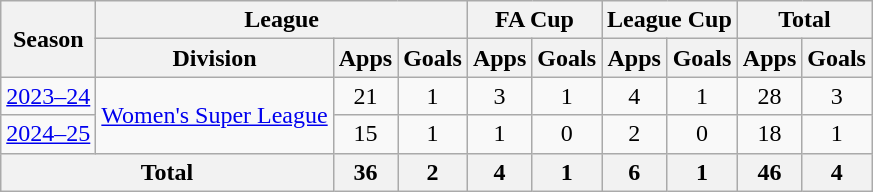<table class="wikitable" style="text-align: center;">
<tr>
<th rowspan="2">Season</th>
<th colspan="3">League</th>
<th colspan="2">FA Cup</th>
<th colspan="2">League Cup</th>
<th colspan="2">Total</th>
</tr>
<tr>
<th>Division</th>
<th>Apps</th>
<th>Goals</th>
<th>Apps</th>
<th>Goals</th>
<th>Apps</th>
<th>Goals</th>
<th>Apps</th>
<th>Goals</th>
</tr>
<tr>
<td><a href='#'>2023–24</a></td>
<td rowspan="2"><a href='#'>Women's Super League</a></td>
<td>21</td>
<td>1</td>
<td>3</td>
<td>1</td>
<td>4</td>
<td>1</td>
<td>28</td>
<td>3</td>
</tr>
<tr>
<td><a href='#'>2024–25</a></td>
<td>15</td>
<td>1</td>
<td>1</td>
<td>0</td>
<td>2</td>
<td>0</td>
<td>18</td>
<td>1</td>
</tr>
<tr>
<th colspan="2">Total</th>
<th>36</th>
<th>2</th>
<th>4</th>
<th>1</th>
<th>6</th>
<th>1</th>
<th>46</th>
<th>4</th>
</tr>
</table>
